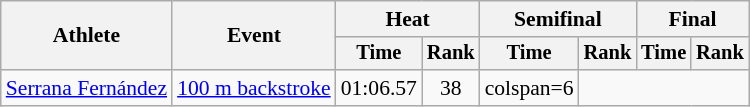<table class=wikitable style=font-size:90%;text-align:center>
<tr>
<th rowspan=2>Athlete</th>
<th rowspan=2>Event</th>
<th colspan=2>Heat</th>
<th colspan=2>Semifinal</th>
<th colspan=2>Final</th>
</tr>
<tr style=font-size:95%>
<th>Time</th>
<th>Rank</th>
<th>Time</th>
<th>Rank</th>
<th>Time</th>
<th>Rank</th>
</tr>
<tr>
<td align=left><a href='#'>Serrana Fernández</a></td>
<td align=left><a href='#'>100 m backstroke</a></td>
<td>01:06.57</td>
<td>38</td>
<td>colspan=6 </td>
</tr>
</table>
